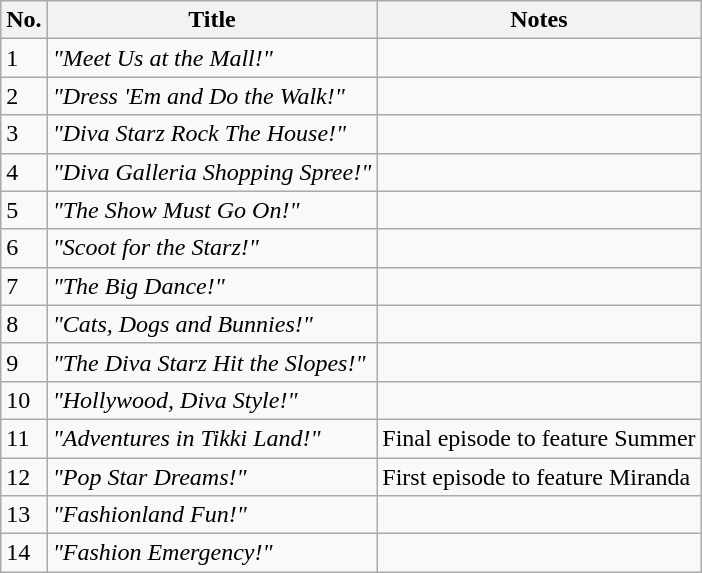<table class="wikitable">
<tr>
<th>No.</th>
<th>Title</th>
<th>Notes</th>
</tr>
<tr>
<td>1</td>
<td><em>"Meet Us at the Mall!"</em></td>
<td></td>
</tr>
<tr>
<td>2</td>
<td><em>"Dress 'Em and Do the Walk!"</em></td>
<td></td>
</tr>
<tr>
<td>3</td>
<td><em>"Diva Starz Rock The House!"</em></td>
<td></td>
</tr>
<tr>
<td>4</td>
<td><em>"Diva Galleria Shopping Spree!"</em></td>
<td></td>
</tr>
<tr>
<td>5</td>
<td><em>"The Show Must Go On!"</em></td>
<td></td>
</tr>
<tr>
<td>6</td>
<td><em>"Scoot for the Starz!"</em></td>
<td></td>
</tr>
<tr>
<td>7</td>
<td><em>"The Big Dance!"</em></td>
<td></td>
</tr>
<tr>
<td>8</td>
<td><em>"Cats, Dogs and Bunnies!"</em></td>
<td></td>
</tr>
<tr>
<td>9</td>
<td><em>"The Diva Starz Hit the Slopes!"</em></td>
<td></td>
</tr>
<tr>
<td>10</td>
<td><em>"Hollywood, Diva Style!"</em></td>
<td></td>
</tr>
<tr>
<td>11</td>
<td><em>"Adventures in Tikki Land!"</em></td>
<td>Final episode to feature Summer</td>
</tr>
<tr>
<td>12</td>
<td><em>"Pop Star Dreams!"</em></td>
<td>First episode to feature Miranda</td>
</tr>
<tr>
<td>13</td>
<td><em>"Fashionland Fun!"</em></td>
<td></td>
</tr>
<tr>
<td>14</td>
<td><em>"Fashion Emergency!"</em></td>
<td></td>
</tr>
</table>
